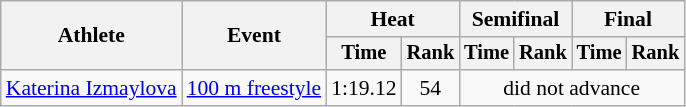<table class=wikitable style="font-size:90%">
<tr>
<th rowspan="2">Athlete</th>
<th rowspan="2">Event</th>
<th colspan="2">Heat</th>
<th colspan="2">Semifinal</th>
<th colspan="2">Final</th>
</tr>
<tr style="font-size:95%">
<th>Time</th>
<th>Rank</th>
<th>Time</th>
<th>Rank</th>
<th>Time</th>
<th>Rank</th>
</tr>
<tr align=center>
<td align=left><a href='#'>Katerina Izmaylova</a></td>
<td align=left><a href='#'>100 m freestyle</a></td>
<td>1:19.12</td>
<td>54</td>
<td colspan=4>did not advance</td>
</tr>
</table>
